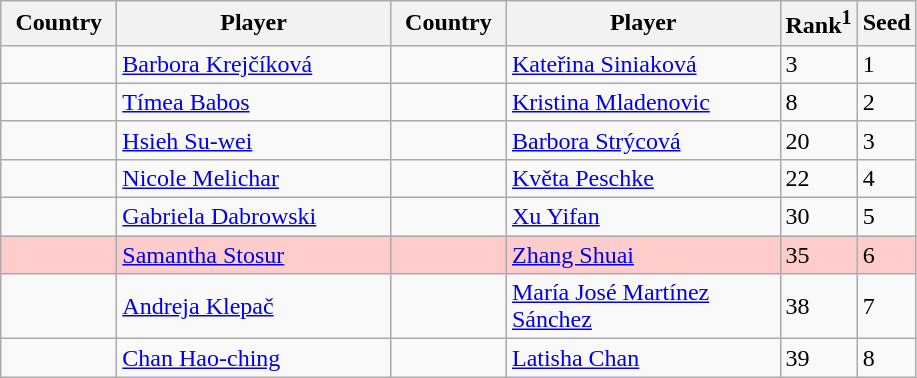<table class="sortable wikitable">
<tr>
<th width="70">Country</th>
<th width="175">Player</th>
<th width="70">Country</th>
<th width="175">Player</th>
<th>Rank<sup>1</sup></th>
<th>Seed</th>
</tr>
<tr>
<td></td>
<td><a href='#'>Barbora Krejčíková</a></td>
<td></td>
<td><a href='#'>Kateřina Siniaková</a></td>
<td>3</td>
<td>1</td>
</tr>
<tr>
<td></td>
<td><a href='#'>Tímea Babos</a></td>
<td></td>
<td><a href='#'>Kristina Mladenovic</a></td>
<td>8</td>
<td>2</td>
</tr>
<tr>
<td></td>
<td><a href='#'>Hsieh Su-wei</a></td>
<td></td>
<td><a href='#'>Barbora Strýcová</a></td>
<td>20</td>
<td>3</td>
</tr>
<tr>
<td></td>
<td><a href='#'>Nicole Melichar</a></td>
<td></td>
<td><a href='#'>Květa Peschke</a></td>
<td>22</td>
<td>4</td>
</tr>
<tr>
<td></td>
<td><a href='#'>Gabriela Dabrowski</a></td>
<td></td>
<td><a href='#'>Xu Yifan</a></td>
<td>30</td>
<td>5</td>
</tr>
<tr style="background:#fcc;">
<td></td>
<td><a href='#'>Samantha Stosur</a></td>
<td></td>
<td><a href='#'>Zhang Shuai</a></td>
<td>35</td>
<td>6</td>
</tr>
<tr>
<td></td>
<td><a href='#'>Andreja Klepač</a></td>
<td></td>
<td><a href='#'>María José Martínez Sánchez</a></td>
<td>38</td>
<td>7</td>
</tr>
<tr>
<td></td>
<td><a href='#'>Chan Hao-ching</a></td>
<td></td>
<td><a href='#'>Latisha Chan</a></td>
<td>39</td>
<td>8</td>
</tr>
</table>
